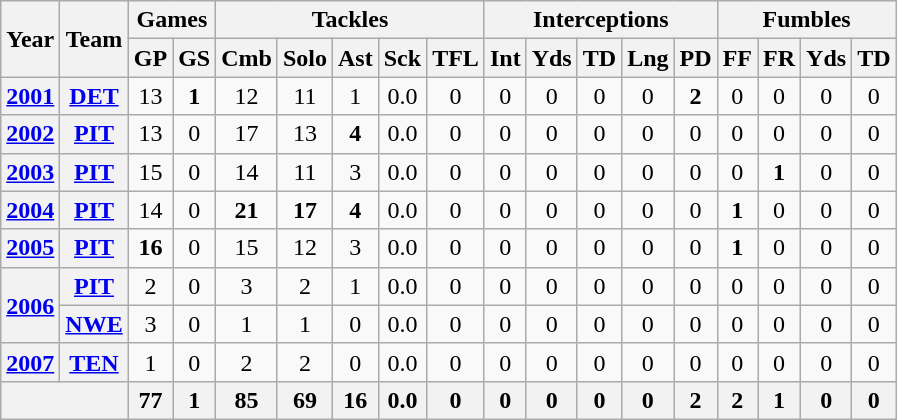<table class="wikitable" style="text-align:center">
<tr>
<th rowspan="2">Year</th>
<th rowspan="2">Team</th>
<th colspan="2">Games</th>
<th colspan="5">Tackles</th>
<th colspan="5">Interceptions</th>
<th colspan="4">Fumbles</th>
</tr>
<tr>
<th>GP</th>
<th>GS</th>
<th>Cmb</th>
<th>Solo</th>
<th>Ast</th>
<th>Sck</th>
<th>TFL</th>
<th>Int</th>
<th>Yds</th>
<th>TD</th>
<th>Lng</th>
<th>PD</th>
<th>FF</th>
<th>FR</th>
<th>Yds</th>
<th>TD</th>
</tr>
<tr>
<th><a href='#'>2001</a></th>
<th><a href='#'>DET</a></th>
<td>13</td>
<td><strong>1</strong></td>
<td>12</td>
<td>11</td>
<td>1</td>
<td>0.0</td>
<td>0</td>
<td>0</td>
<td>0</td>
<td>0</td>
<td>0</td>
<td><strong>2</strong></td>
<td>0</td>
<td>0</td>
<td>0</td>
<td>0</td>
</tr>
<tr>
<th><a href='#'>2002</a></th>
<th><a href='#'>PIT</a></th>
<td>13</td>
<td>0</td>
<td>17</td>
<td>13</td>
<td><strong>4</strong></td>
<td>0.0</td>
<td>0</td>
<td>0</td>
<td>0</td>
<td>0</td>
<td>0</td>
<td>0</td>
<td>0</td>
<td>0</td>
<td>0</td>
<td>0</td>
</tr>
<tr>
<th><a href='#'>2003</a></th>
<th><a href='#'>PIT</a></th>
<td>15</td>
<td>0</td>
<td>14</td>
<td>11</td>
<td>3</td>
<td>0.0</td>
<td>0</td>
<td>0</td>
<td>0</td>
<td>0</td>
<td>0</td>
<td>0</td>
<td>0</td>
<td><strong>1</strong></td>
<td>0</td>
<td>0</td>
</tr>
<tr>
<th><a href='#'>2004</a></th>
<th><a href='#'>PIT</a></th>
<td>14</td>
<td>0</td>
<td><strong>21</strong></td>
<td><strong>17</strong></td>
<td><strong>4</strong></td>
<td>0.0</td>
<td>0</td>
<td>0</td>
<td>0</td>
<td>0</td>
<td>0</td>
<td>0</td>
<td><strong>1</strong></td>
<td>0</td>
<td>0</td>
<td>0</td>
</tr>
<tr>
<th><a href='#'>2005</a></th>
<th><a href='#'>PIT</a></th>
<td><strong>16</strong></td>
<td>0</td>
<td>15</td>
<td>12</td>
<td>3</td>
<td>0.0</td>
<td>0</td>
<td>0</td>
<td>0</td>
<td>0</td>
<td>0</td>
<td>0</td>
<td><strong>1</strong></td>
<td>0</td>
<td>0</td>
<td>0</td>
</tr>
<tr>
<th rowspan="2"><a href='#'>2006</a></th>
<th><a href='#'>PIT</a></th>
<td>2</td>
<td>0</td>
<td>3</td>
<td>2</td>
<td>1</td>
<td>0.0</td>
<td>0</td>
<td>0</td>
<td>0</td>
<td>0</td>
<td>0</td>
<td>0</td>
<td>0</td>
<td>0</td>
<td>0</td>
<td>0</td>
</tr>
<tr>
<th><a href='#'>NWE</a></th>
<td>3</td>
<td>0</td>
<td>1</td>
<td>1</td>
<td>0</td>
<td>0.0</td>
<td>0</td>
<td>0</td>
<td>0</td>
<td>0</td>
<td>0</td>
<td>0</td>
<td>0</td>
<td>0</td>
<td>0</td>
<td>0</td>
</tr>
<tr>
<th><a href='#'>2007</a></th>
<th><a href='#'>TEN</a></th>
<td>1</td>
<td>0</td>
<td>2</td>
<td>2</td>
<td>0</td>
<td>0.0</td>
<td>0</td>
<td>0</td>
<td>0</td>
<td>0</td>
<td>0</td>
<td>0</td>
<td>0</td>
<td>0</td>
<td>0</td>
<td>0</td>
</tr>
<tr>
<th colspan="2"></th>
<th>77</th>
<th>1</th>
<th>85</th>
<th>69</th>
<th>16</th>
<th>0.0</th>
<th>0</th>
<th>0</th>
<th>0</th>
<th>0</th>
<th>0</th>
<th>2</th>
<th>2</th>
<th>1</th>
<th>0</th>
<th>0</th>
</tr>
</table>
